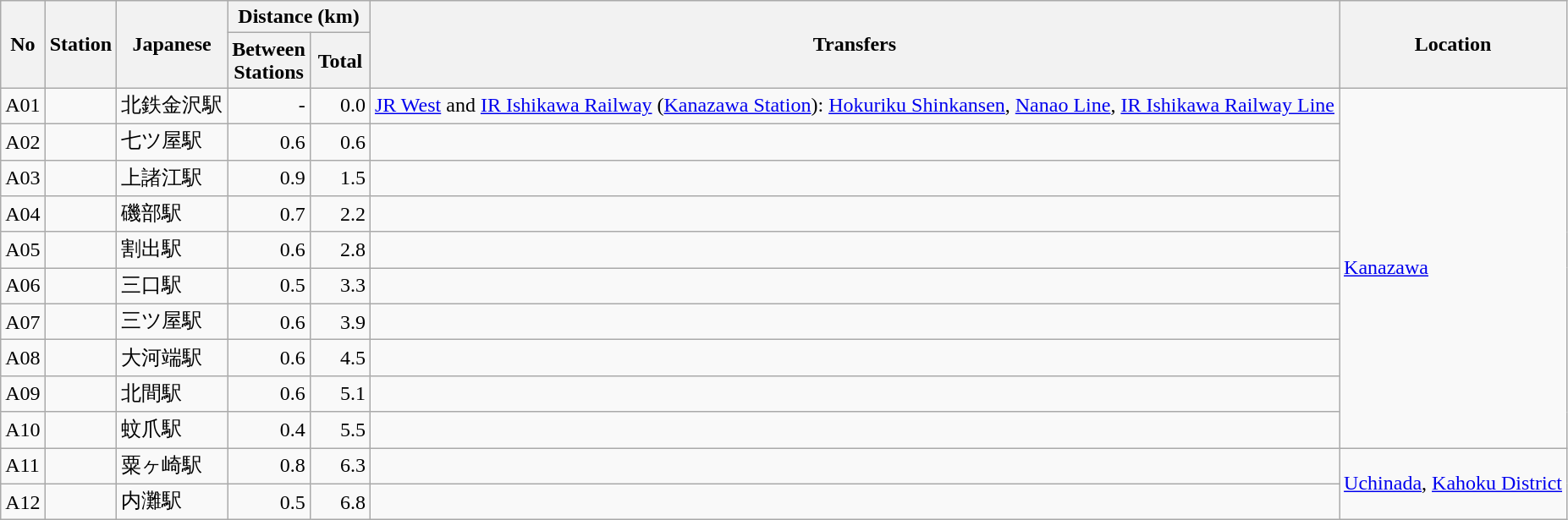<table class="wikitable" rules="all">
<tr>
<th rowspan="2">No</th>
<th rowspan="2">Station</th>
<th rowspan="2">Japanese</th>
<th colspan="2">Distance (km)</th>
<th rowspan="2">Transfers</th>
<th rowspan="2">Location</th>
</tr>
<tr>
<th style="width:2.5em;">Between<br>Stations</th>
<th style="width:2.5em;">Total</th>
</tr>
<tr>
<td>A01</td>
<td></td>
<td>北鉄金沢駅</td>
<td style="text-align:right;">-</td>
<td style="text-align:right;">0.0</td>
<td><a href='#'>JR West</a> and <a href='#'>IR Ishikawa Railway</a> (<a href='#'>Kanazawa Station</a>): <a href='#'>Hokuriku Shinkansen</a>, <a href='#'>Nanao Line</a>, <a href='#'>IR Ishikawa Railway Line</a></td>
<td rowspan="10"><a href='#'>Kanazawa</a></td>
</tr>
<tr>
<td>A02</td>
<td></td>
<td>七ツ屋駅</td>
<td style="text-align:right;">0.6</td>
<td style="text-align:right;">0.6</td>
<td> </td>
</tr>
<tr>
<td>A03</td>
<td></td>
<td>上諸江駅</td>
<td style="text-align:right;">0.9</td>
<td style="text-align:right;">1.5</td>
<td> </td>
</tr>
<tr>
<td>A04</td>
<td></td>
<td>磯部駅</td>
<td style="text-align:right;">0.7</td>
<td style="text-align:right;">2.2</td>
<td> </td>
</tr>
<tr>
<td>A05</td>
<td></td>
<td>割出駅</td>
<td style="text-align:right;">0.6</td>
<td style="text-align:right;">2.8</td>
<td> </td>
</tr>
<tr>
<td>A06</td>
<td></td>
<td>三口駅</td>
<td style="text-align:right;">0.5</td>
<td style="text-align:right;">3.3</td>
<td> </td>
</tr>
<tr>
<td>A07</td>
<td></td>
<td>三ツ屋駅</td>
<td style="text-align:right;">0.6</td>
<td style="text-align:right;">3.9</td>
<td> </td>
</tr>
<tr>
<td>A08</td>
<td></td>
<td>大河端駅</td>
<td style="text-align:right;">0.6</td>
<td style="text-align:right;">4.5</td>
<td> </td>
</tr>
<tr>
<td>A09</td>
<td></td>
<td>北間駅</td>
<td style="text-align:right;">0.6</td>
<td style="text-align:right;">5.1</td>
<td> </td>
</tr>
<tr>
<td>A10</td>
<td></td>
<td>蚊爪駅</td>
<td style="text-align:right;">0.4</td>
<td style="text-align:right;">5.5</td>
<td> </td>
</tr>
<tr>
<td>A11</td>
<td></td>
<td>粟ヶ崎駅</td>
<td style="text-align:right;">0.8</td>
<td style="text-align:right;">6.3</td>
<td> </td>
<td rowspan="2"><a href='#'>Uchinada</a>, <a href='#'>Kahoku District</a></td>
</tr>
<tr>
<td>A12</td>
<td></td>
<td>内灘駅</td>
<td style="text-align:right;">0.5</td>
<td style="text-align:right;">6.8</td>
<td> </td>
</tr>
</table>
